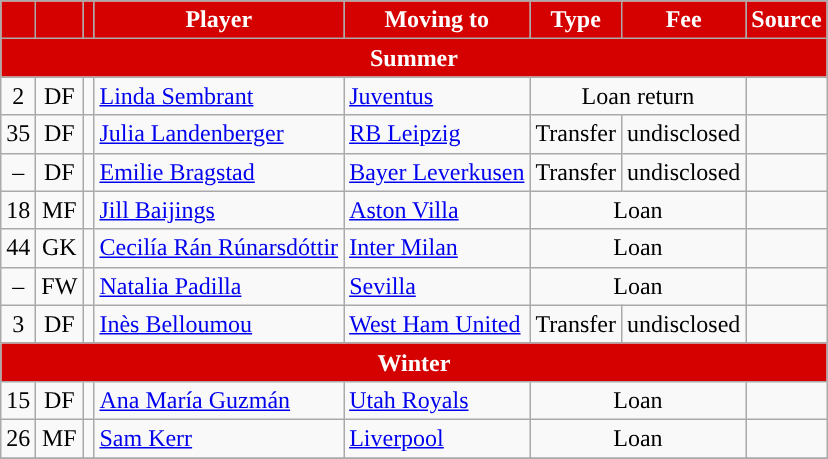<table class="wikitable plainrowheaders sortable" style="text-align:center">
<tr>
<th style="background:#D50000; color:#FFFFFF; "></th>
<th style="background:#D50000; color:#FFFFFF; "></th>
<th style="background:#D50000; color:#FFFFFF; "></th>
<th style="background:#D50000; color:#FFFFFF; ">Player</th>
<th style="background:#D50000; color:#FFFFFF; ">Moving to</th>
<th style="background:#D50000; color:#FFFFFF; ">Type</th>
<th style="background:#D50000; color:#FFFFFF; ">Fee</th>
<th style="background:#D50000; color:#FFFFFF; ">Source</th>
</tr>
<tr>
<th colspan=8 style="background:#D50000; color:#FFFFFF; ">Summer</th>
</tr>
<tr>
<td>2</td>
<td>DF</td>
<td></td>
<td align="left"><a href='#'>Linda Sembrant</a></td>
<td align="left"> <a href='#'>Juventus</a></td>
<td colspan=2>Loan return</td>
<td></td>
</tr>
<tr>
<td>35</td>
<td>DF</td>
<td></td>
<td align="left"><a href='#'>Julia Landenberger</a></td>
<td align="left"> <a href='#'>RB Leipzig</a></td>
<td>Transfer</td>
<td>undisclosed</td>
<td></td>
</tr>
<tr>
<td>–</td>
<td>DF</td>
<td></td>
<td align="left"><a href='#'>Emilie Bragstad</a></td>
<td align="left"> <a href='#'>Bayer Leverkusen</a></td>
<td>Transfer</td>
<td>undisclosed</td>
<td></td>
</tr>
<tr>
<td>18</td>
<td>MF</td>
<td></td>
<td align="left"><a href='#'>Jill Baijings</a></td>
<td align="left"> <a href='#'>Aston Villa</a></td>
<td colspan=2>Loan</td>
<td></td>
</tr>
<tr>
<td>44</td>
<td>GK</td>
<td></td>
<td align="left"><a href='#'>Cecilía Rán Rúnarsdóttir</a></td>
<td align="left"> <a href='#'>Inter Milan</a></td>
<td colspan=2>Loan</td>
<td></td>
</tr>
<tr>
<td>–</td>
<td>FW</td>
<td></td>
<td align="left"><a href='#'>Natalia Padilla</a></td>
<td align="left"> <a href='#'>Sevilla</a></td>
<td colspan=2>Loan</td>
<td></td>
</tr>
<tr>
<td>3</td>
<td>DF</td>
<td></td>
<td align="left"><a href='#'>Inès Belloumou</a></td>
<td align="left"> <a href='#'>West Ham United</a></td>
<td>Transfer</td>
<td>undisclosed</td>
<td></td>
</tr>
<tr>
<th colspan=8 style="background:#D50000; color:#FFFFFF; ">Winter</th>
</tr>
<tr>
<td>15</td>
<td>DF</td>
<td></td>
<td align="left"><a href='#'>Ana María Guzmán</a></td>
<td align="left"> <a href='#'>Utah Royals</a></td>
<td colspan=2>Loan</td>
<td></td>
</tr>
<tr>
<td>26</td>
<td>MF</td>
<td></td>
<td align="left"><a href='#'>Sam Kerr</a></td>
<td align="left"> <a href='#'>Liverpool</a></td>
<td colspan=2>Loan</td>
<td></td>
</tr>
<tr>
</tr>
</table>
